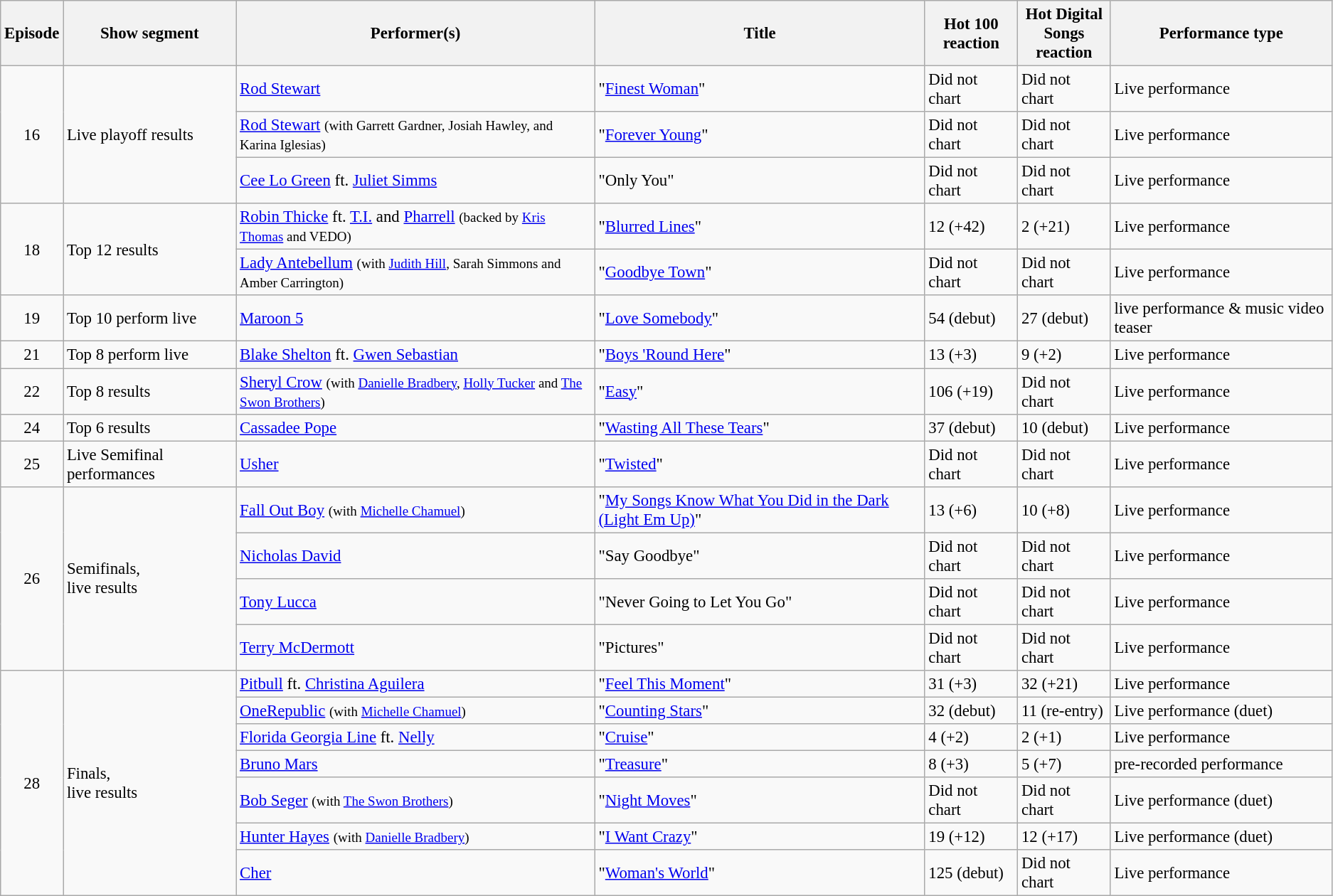<table class="wikitable" style="font-size:95%;">
<tr>
<th>Episode</th>
<th>Show segment</th>
<th>Performer(s)</th>
<th>Title</th>
<th style="width:80px;">Hot 100 reaction</th>
<th style="width:80px;">Hot Digital <br>Songs reaction</th>
<th>Performance type</th>
</tr>
<tr>
<td rowspan="3" align="center">16</td>
<td rowspan="3">Live playoff results</td>
<td><a href='#'>Rod Stewart</a></td>
<td>"<a href='#'>Finest Woman</a>"</td>
<td>Did not chart</td>
<td>Did not chart</td>
<td>Live performance</td>
</tr>
<tr>
<td><a href='#'>Rod Stewart</a> <small>(with Garrett Gardner, Josiah Hawley, and Karina Iglesias)</small></td>
<td>"<a href='#'>Forever Young</a>"</td>
<td>Did not chart</td>
<td>Did not chart</td>
<td>Live performance</td>
</tr>
<tr>
<td><a href='#'>Cee Lo Green</a> ft. <a href='#'>Juliet Simms</a></td>
<td>"Only You"</td>
<td>Did not chart</td>
<td>Did not chart</td>
<td>Live performance</td>
</tr>
<tr>
<td rowspan="2" align="center">18</td>
<td rowspan="2">Top 12 results</td>
<td><a href='#'>Robin Thicke</a> ft. <a href='#'>T.I.</a> and <a href='#'>Pharrell</a> <small>(backed by <a href='#'>Kris Thomas</a> and VEDO)</small></td>
<td>"<a href='#'>Blurred Lines</a>"</td>
<td>12 (+42)</td>
<td>2 (+21)</td>
<td>Live performance</td>
</tr>
<tr>
<td><a href='#'>Lady Antebellum</a> <small>(with <a href='#'>Judith Hill</a>, Sarah Simmons and Amber Carrington)</small></td>
<td>"<a href='#'>Goodbye Town</a>"</td>
<td>Did not chart</td>
<td>Did not chart</td>
<td>Live performance</td>
</tr>
<tr>
<td align="center">19</td>
<td>Top 10 perform live</td>
<td><a href='#'>Maroon 5</a></td>
<td>"<a href='#'>Love Somebody</a>"</td>
<td>54 (debut)</td>
<td>27 (debut)</td>
<td>live performance & music video teaser</td>
</tr>
<tr>
<td align="center">21</td>
<td>Top 8 perform live</td>
<td><a href='#'>Blake Shelton</a> ft. <a href='#'>Gwen Sebastian</a></td>
<td>"<a href='#'>Boys 'Round Here</a>"</td>
<td>13 (+3)</td>
<td>9 (+2)</td>
<td>Live performance</td>
</tr>
<tr>
<td align="center">22</td>
<td>Top 8 results</td>
<td><a href='#'>Sheryl Crow</a> <small>(with <a href='#'>Danielle Bradbery</a>, <a href='#'>Holly Tucker</a> and <a href='#'>The Swon Brothers</a>)</small></td>
<td>"<a href='#'>Easy</a>"</td>
<td>106 (+19)</td>
<td>Did not chart</td>
<td>Live performance</td>
</tr>
<tr>
<td align="center">24</td>
<td>Top 6 results</td>
<td><a href='#'>Cassadee Pope</a></td>
<td>"<a href='#'>Wasting All These Tears</a>"</td>
<td>37 (debut)</td>
<td>10 (debut)</td>
<td>Live performance</td>
</tr>
<tr>
<td align="center">25</td>
<td>Live Semifinal performances</td>
<td><a href='#'>Usher</a></td>
<td>"<a href='#'>Twisted</a>"</td>
<td>Did not chart</td>
<td>Did not chart</td>
<td>Live performance</td>
</tr>
<tr>
<td rowspan="4" align="center">26</td>
<td rowspan="4">Semifinals, <br>live results</td>
<td><a href='#'>Fall Out Boy</a> <small>(with <a href='#'>Michelle Chamuel</a>)</small></td>
<td>"<a href='#'>My Songs Know What You Did in the Dark (Light Em Up)</a>"</td>
<td>13 (+6)</td>
<td>10 (+8)</td>
<td>Live performance</td>
</tr>
<tr>
<td><a href='#'>Nicholas David</a></td>
<td>"Say Goodbye"</td>
<td>Did not chart</td>
<td>Did not chart</td>
<td>Live performance</td>
</tr>
<tr>
<td><a href='#'>Tony Lucca</a></td>
<td>"Never Going to Let You Go"</td>
<td>Did not chart</td>
<td>Did not chart</td>
<td>Live performance</td>
</tr>
<tr>
<td><a href='#'>Terry McDermott</a></td>
<td>"Pictures"</td>
<td>Did not chart</td>
<td>Did not chart</td>
<td>Live performance</td>
</tr>
<tr>
<td rowspan="7" align="center">28</td>
<td rowspan="7">Finals, <br>live results</td>
<td><a href='#'>Pitbull</a> ft. <a href='#'>Christina Aguilera</a></td>
<td>"<a href='#'>Feel This Moment</a>"</td>
<td>31 (+3)</td>
<td>32 (+21)</td>
<td>Live performance</td>
</tr>
<tr>
<td><a href='#'>OneRepublic</a> <small>(with <a href='#'>Michelle Chamuel</a>)</small></td>
<td>"<a href='#'>Counting Stars</a>"</td>
<td>32 (debut)</td>
<td>11 (re-entry)</td>
<td>Live performance (duet)</td>
</tr>
<tr>
<td><a href='#'>Florida Georgia Line</a> ft. <a href='#'>Nelly</a></td>
<td>"<a href='#'>Cruise</a>"</td>
<td>4 (+2)</td>
<td>2 (+1)</td>
<td>Live performance</td>
</tr>
<tr>
<td><a href='#'>Bruno Mars</a></td>
<td>"<a href='#'>Treasure</a>"</td>
<td>8 (+3)</td>
<td>5 (+7)</td>
<td>pre-recorded performance</td>
</tr>
<tr>
<td><a href='#'>Bob Seger</a> <small>(with <a href='#'>The Swon Brothers</a>)</small></td>
<td>"<a href='#'>Night Moves</a>"</td>
<td>Did not chart</td>
<td>Did not chart</td>
<td>Live performance (duet)</td>
</tr>
<tr>
<td><a href='#'>Hunter Hayes</a> <small>(with <a href='#'>Danielle Bradbery</a>)</small></td>
<td>"<a href='#'>I Want Crazy</a>"</td>
<td>19 (+12)</td>
<td>12 (+17)</td>
<td>Live performance (duet)</td>
</tr>
<tr>
<td><a href='#'>Cher</a></td>
<td>"<a href='#'>Woman's World</a>"</td>
<td>125 (debut)</td>
<td>Did not chart</td>
<td>Live performance</td>
</tr>
</table>
